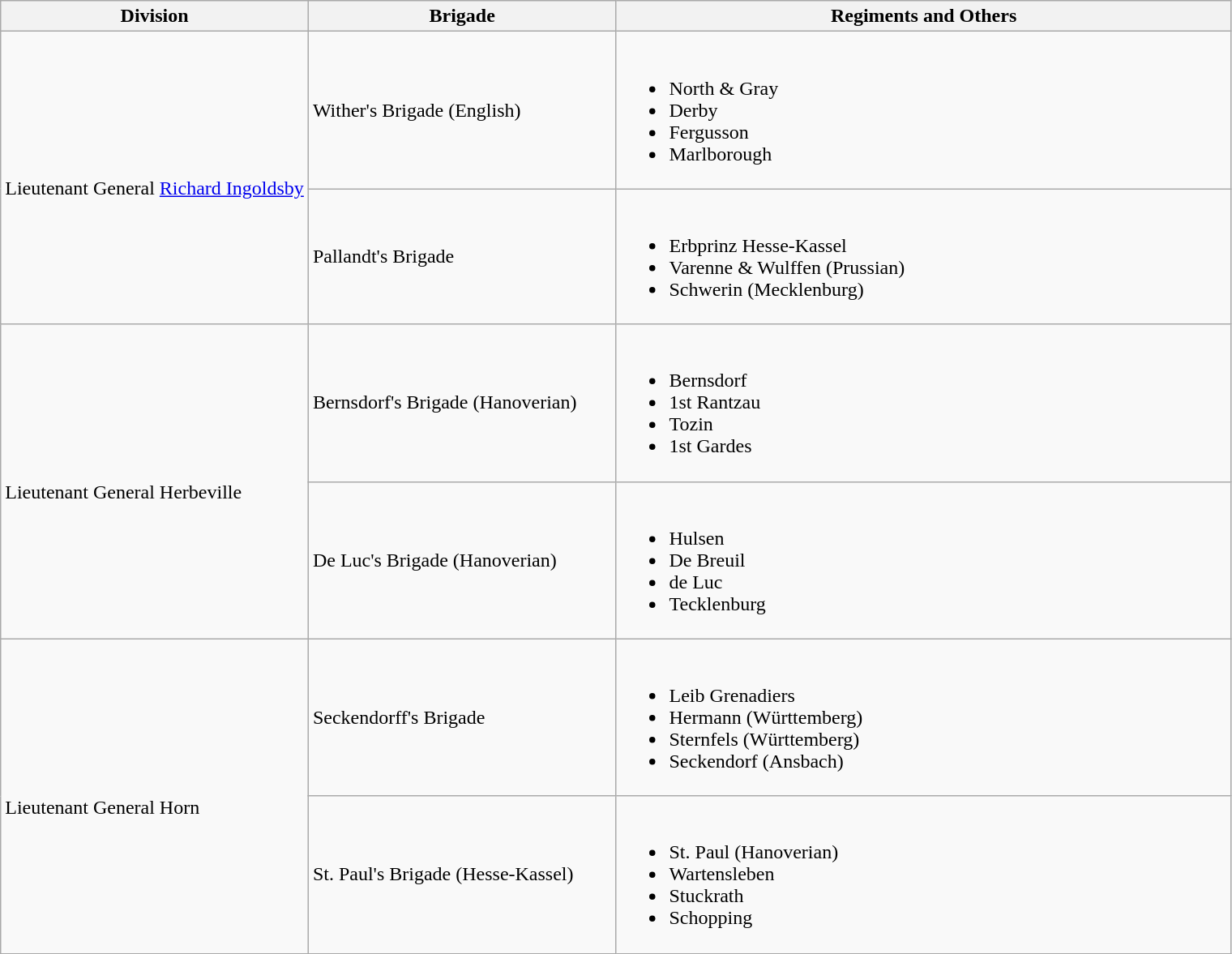<table class="wikitable">
<tr>
<th width=25%>Division</th>
<th width=25%>Brigade</th>
<th>Regiments and Others</th>
</tr>
<tr>
<td rowspan=2><br>Lieutenant General <a href='#'>Richard Ingoldsby</a></td>
<td>Wither's Brigade (English)</td>
<td><br><ul><li>North & Gray</li><li>Derby</li><li>Fergusson</li><li>Marlborough</li></ul></td>
</tr>
<tr>
<td>Pallandt's Brigade</td>
<td><br><ul><li>Erbprinz Hesse-Kassel</li><li>Varenne & Wulffen (Prussian)</li><li>Schwerin (Mecklenburg)</li></ul></td>
</tr>
<tr>
<td rowspan=2><br>Lieutenant General Herbeville</td>
<td>Bernsdorf's Brigade (Hanoverian)</td>
<td><br><ul><li>Bernsdorf</li><li>1st Rantzau</li><li>Tozin</li><li>1st Gardes</li></ul></td>
</tr>
<tr>
<td>De Luc's Brigade (Hanoverian)</td>
<td><br><ul><li>Hulsen</li><li>De Breuil</li><li>de Luc</li><li>Tecklenburg</li></ul></td>
</tr>
<tr>
<td rowspan=2><br>Lieutenant General Horn</td>
<td>Seckendorff's Brigade</td>
<td><br><ul><li>Leib Grenadiers</li><li>Hermann (Württemberg)</li><li>Sternfels (Württemberg)</li><li>Seckendorf (Ansbach)</li></ul></td>
</tr>
<tr>
<td>St. Paul's Brigade (Hesse-Kassel)</td>
<td><br><ul><li>St. Paul (Hanoverian)</li><li>Wartensleben</li><li>Stuckrath</li><li>Schopping</li></ul></td>
</tr>
</table>
